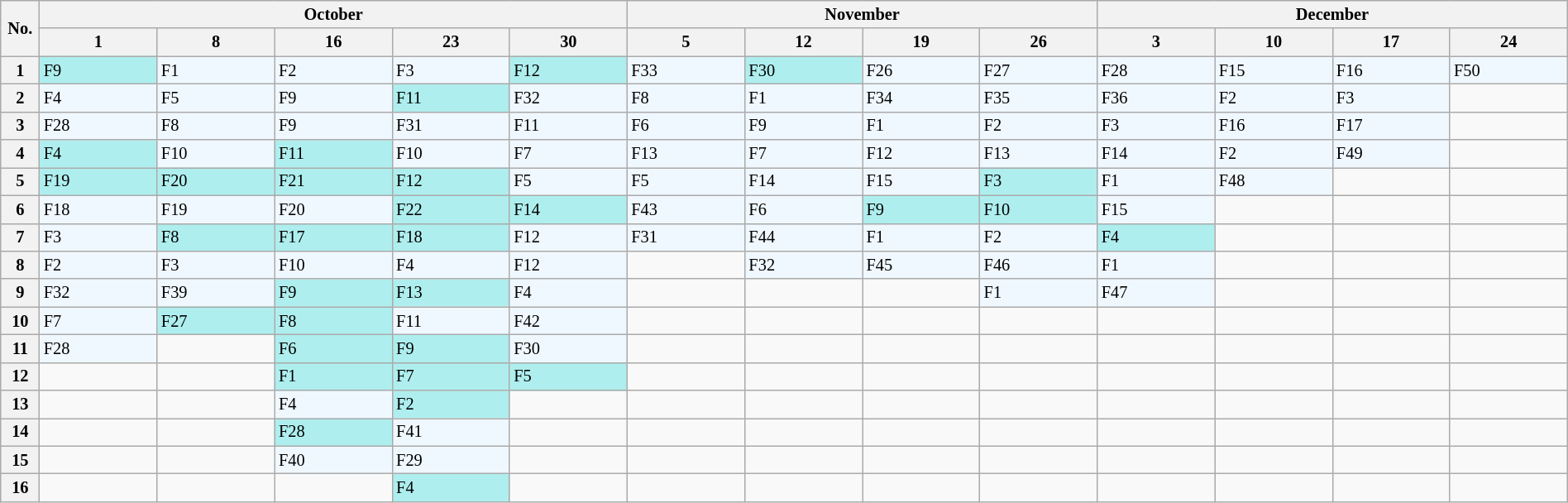<table class="wikitable" style="font-size: 85%; width: 100%">
<tr>
<th rowspan=2 width=25>No.</th>
<th colspan=5>October</th>
<th colspan=4>November</th>
<th colspan=4>December</th>
</tr>
<tr>
<th>1</th>
<th>8</th>
<th>16</th>
<th>23</th>
<th>30</th>
<th>5</th>
<th>12</th>
<th>19</th>
<th>26</th>
<th>3</th>
<th>10</th>
<th>17</th>
<th>24</th>
</tr>
<tr>
<th>1</th>
<td style="background:#afeeee;"> F9</td>
<td style="background:#f0f8ff;"> F1</td>
<td style="background:#f0f8ff;"> F2</td>
<td style="background:#f0f8ff;"> F3</td>
<td style="background:#afeeee;"> F12</td>
<td style="background:#f0f8ff;"> F33</td>
<td style="background:#afeeee;"> F30</td>
<td style="background:#f0f8ff;"> F26</td>
<td style="background:#f0f8ff;"> F27</td>
<td style="background:#f0f8ff;"> F28</td>
<td style="background:#f0f8ff;"> F15</td>
<td style="background:#f0f8ff;"> F16</td>
<td style="background:#f0f8ff;"> F50</td>
</tr>
<tr>
<th>2</th>
<td style="background:#f0f8ff;"> F4</td>
<td style="background:#f0f8ff;"> F5</td>
<td style="background:#f0f8ff;"> F9</td>
<td style="background:#afeeee;"> F11</td>
<td style="background:#f0f8ff;"> F32</td>
<td style="background:#f0f8ff;"> F8</td>
<td style="background:#f0f8ff;"> F1</td>
<td style="background:#f0f8ff;"> F34</td>
<td style="background:#f0f8ff;"> F35</td>
<td style="background:#f0f8ff;"> F36</td>
<td style="background:#f0f8ff;"> F2</td>
<td style="background:#f0f8ff;"> F3</td>
<td></td>
</tr>
<tr>
<th>3</th>
<td style="background:#f0f8ff;"> F28</td>
<td style="background:#f0f8ff;"> F8</td>
<td style="background:#f0f8ff;"> F9</td>
<td style="background:#f0f8ff;"> F31</td>
<td style="background:#f0f8ff;"> F11</td>
<td style="background:#f0f8ff;"> F6</td>
<td style="background:#f0f8ff;"> F9</td>
<td style="background:#f0f8ff;"> F1</td>
<td style="background:#f0f8ff;"> F2</td>
<td style="background:#f0f8ff;"> F3</td>
<td style="background:#f0f8ff;"> F16</td>
<td style="background:#f0f8ff;"> F17</td>
<td></td>
</tr>
<tr>
<th>4</th>
<td style="background:#afeeee;"> F4</td>
<td style="background:#f0f8ff;"> F10</td>
<td style="background:#afeeee;"> F11</td>
<td style="background:#f0f8ff;"> F10</td>
<td style="background:#f0f8ff;"> F7</td>
<td style="background:#f0f8ff;"> F13</td>
<td style="background:#f0f8ff;"> F7</td>
<td style="background:#f0f8ff;"> F12</td>
<td style="background:#f0f8ff;"> F13</td>
<td style="background:#f0f8ff;"> F14</td>
<td style="background:#f0f8ff;"> F2</td>
<td style="background:#f0f8ff;"> F49</td>
<td></td>
</tr>
<tr>
<th>5</th>
<td style="background:#afeeee;"> F19</td>
<td style="background:#afeeee;"> F20</td>
<td style="background:#afeeee;"> F21</td>
<td style="background:#afeeee;"> F12</td>
<td style="background:#f0f8ff;"> F5</td>
<td style="background:#f0f8ff;"> F5</td>
<td style="background:#f0f8ff;"> F14</td>
<td style="background:#f0f8ff;"> F15</td>
<td style="background:#afeeee;"> F3</td>
<td style="background:#f0f8ff;"> F1</td>
<td style="background:#f0f8ff;"> F48</td>
<td></td>
<td></td>
</tr>
<tr>
<th>6</th>
<td style="background:#f0f8ff;"> F18</td>
<td style="background:#f0f8ff;"> F19</td>
<td style="background:#f0f8ff;"> F20</td>
<td style="background:#afeeee;"> F22</td>
<td style="background:#afeeee;"> F14</td>
<td style="background:#f0f8ff;"> F43</td>
<td style="background:#f0f8ff;"> F6</td>
<td style="background:#afeeee;"> F9</td>
<td style="background:#afeeee;"> F10</td>
<td style="background:#f0f8ff;"> F15</td>
<td></td>
<td></td>
<td></td>
</tr>
<tr>
<th>7</th>
<td style="background:#f0f8ff;"> F3</td>
<td style="background:#afeeee;"> F8</td>
<td style="background:#afeeee;"> F17</td>
<td style="background:#afeeee;"> F18</td>
<td style="background:#f0f8ff;"> F12</td>
<td style="background:#f0f8ff;"> F31</td>
<td style="background:#f0f8ff;"> F44</td>
<td style="background:#f0f8ff;"> F1</td>
<td style="background:#f0f8ff;"> F2</td>
<td style="background:#afeeee;"> F4</td>
<td></td>
<td></td>
<td></td>
</tr>
<tr>
<th>8</th>
<td style="background:#f0f8ff;"> F2</td>
<td style="background:#f0f8ff;"> F3</td>
<td style="background:#f0f8ff;"> F10</td>
<td style="background:#f0f8ff;"> F4</td>
<td style="background:#f0f8ff;"> F12</td>
<td></td>
<td style="background:#f0f8ff;"> F32</td>
<td style="background:#f0f8ff;"> F45</td>
<td style="background:#f0f8ff;"> F46</td>
<td style="background:#f0f8ff;"> F1</td>
<td></td>
<td></td>
<td></td>
</tr>
<tr>
<th>9</th>
<td style="background:#f0f8ff;"> F32</td>
<td style="background:#f0f8ff;"> F39</td>
<td style="background:#afeeee;"> F9</td>
<td style="background:#afeeee;"> F13</td>
<td style="background:#f0f8ff;"> F4</td>
<td></td>
<td></td>
<td></td>
<td style="background:#f0f8ff;"> F1</td>
<td style="background:#f0f8ff;"> F47</td>
<td></td>
<td></td>
<td></td>
</tr>
<tr>
<th>10</th>
<td style="background:#f0f8ff;"> F7</td>
<td style="background:#afeeee;"> F27</td>
<td style="background:#afeeee;"> F8</td>
<td style="background:#f0f8ff;"> F11</td>
<td style="background:#f0f8ff;"> F42</td>
<td></td>
<td></td>
<td></td>
<td></td>
<td></td>
<td></td>
<td></td>
<td></td>
</tr>
<tr>
<th>11</th>
<td style="background:#f0f8ff;"> F28</td>
<td></td>
<td style="background:#afeeee;"> F6</td>
<td style="background:#afeeee;"> F9</td>
<td style="background:#f0f8ff;"> F30</td>
<td></td>
<td></td>
<td></td>
<td></td>
<td></td>
<td></td>
<td></td>
<td></td>
</tr>
<tr>
<th>12</th>
<td></td>
<td></td>
<td style="background:#afeeee;"> F1</td>
<td style="background:#afeeee;"> F7</td>
<td style="background:#afeeee;"> F5</td>
<td></td>
<td></td>
<td></td>
<td></td>
<td></td>
<td></td>
<td></td>
<td></td>
</tr>
<tr>
<th>13</th>
<td></td>
<td></td>
<td style="background:#f0f8ff;"> F4</td>
<td style="background:#afeeee;"> F2</td>
<td></td>
<td></td>
<td></td>
<td></td>
<td></td>
<td></td>
<td></td>
<td></td>
<td></td>
</tr>
<tr>
<th>14</th>
<td></td>
<td></td>
<td style="background:#afeeee;"> F28</td>
<td style="background:#f0f8ff;"> F41</td>
<td></td>
<td></td>
<td></td>
<td></td>
<td></td>
<td></td>
<td></td>
<td></td>
<td></td>
</tr>
<tr>
<th>15</th>
<td></td>
<td></td>
<td style="background:#f0f8ff;"> F40</td>
<td style="background:#f0f8ff;"> F29</td>
<td></td>
<td></td>
<td></td>
<td></td>
<td></td>
<td></td>
<td></td>
<td></td>
<td></td>
</tr>
<tr>
<th>16</th>
<td></td>
<td></td>
<td></td>
<td style="background:#afeeee;"> F4</td>
<td></td>
<td></td>
<td></td>
<td></td>
<td></td>
<td></td>
<td></td>
<td></td>
<td></td>
</tr>
</table>
